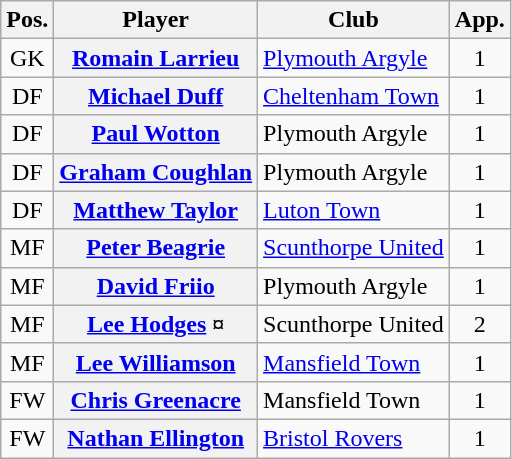<table class="wikitable plainrowheaders" style="text-align: left">
<tr>
<th scope=col>Pos.</th>
<th scope=col>Player</th>
<th scope=col>Club</th>
<th scope=col>App.</th>
</tr>
<tr>
<td style=text-align:center>GK</td>
<th scope=row><a href='#'>Romain Larrieu</a></th>
<td><a href='#'>Plymouth Argyle</a></td>
<td style=text-align:center>1</td>
</tr>
<tr>
<td style=text-align:center>DF</td>
<th scope=row><a href='#'>Michael Duff</a></th>
<td><a href='#'>Cheltenham Town</a></td>
<td style=text-align:center>1</td>
</tr>
<tr>
<td style=text-align:center>DF</td>
<th scope=row><a href='#'>Paul Wotton</a></th>
<td>Plymouth Argyle</td>
<td style=text-align:center>1</td>
</tr>
<tr>
<td style=text-align:center>DF</td>
<th scope=row><a href='#'>Graham Coughlan</a></th>
<td>Plymouth Argyle</td>
<td style=text-align:center>1</td>
</tr>
<tr>
<td style=text-align:center>DF</td>
<th scope=row><a href='#'>Matthew Taylor</a></th>
<td><a href='#'>Luton Town</a></td>
<td style=text-align:center>1</td>
</tr>
<tr>
<td style=text-align:center>MF</td>
<th scope=row><a href='#'>Peter Beagrie</a></th>
<td><a href='#'>Scunthorpe United</a></td>
<td style=text-align:center>1</td>
</tr>
<tr>
<td style=text-align:center>MF</td>
<th scope=row><a href='#'>David Friio</a></th>
<td>Plymouth Argyle</td>
<td style=text-align:center>1</td>
</tr>
<tr>
<td style=text-align:center>MF</td>
<th scope=row><a href='#'>Lee Hodges</a> ¤</th>
<td>Scunthorpe United</td>
<td style=text-align:center>2</td>
</tr>
<tr>
<td style=text-align:center>MF</td>
<th scope=row><a href='#'>Lee Williamson</a></th>
<td><a href='#'>Mansfield Town</a></td>
<td style=text-align:center>1</td>
</tr>
<tr>
<td style=text-align:center>FW</td>
<th scope=row><a href='#'>Chris Greenacre</a></th>
<td>Mansfield Town</td>
<td style=text-align:center>1</td>
</tr>
<tr>
<td style=text-align:center>FW</td>
<th scope=row><a href='#'>Nathan Ellington</a></th>
<td><a href='#'>Bristol Rovers</a></td>
<td style=text-align:center>1</td>
</tr>
</table>
